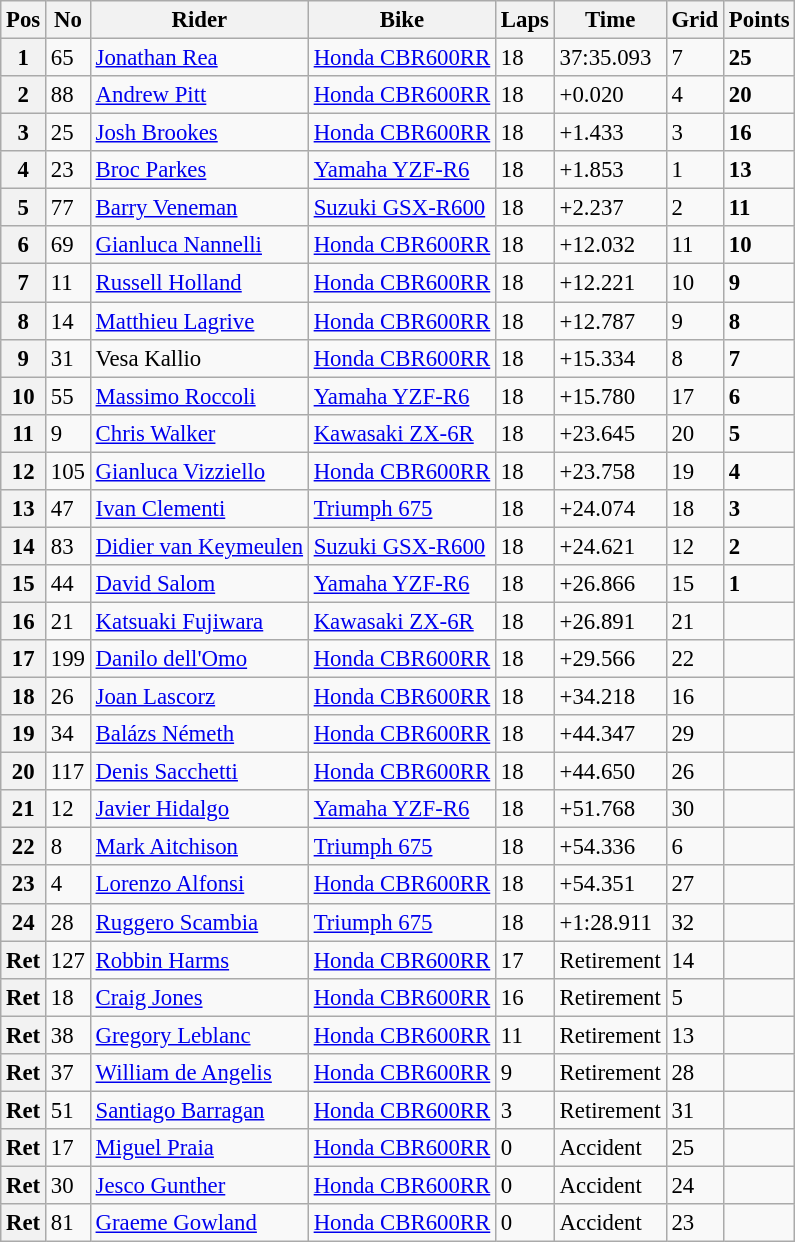<table class="wikitable" style="font-size: 95%;">
<tr>
<th>Pos</th>
<th>No</th>
<th>Rider</th>
<th>Bike</th>
<th>Laps</th>
<th>Time</th>
<th>Grid</th>
<th>Points</th>
</tr>
<tr>
<th>1</th>
<td>65</td>
<td> <a href='#'>Jonathan Rea</a></td>
<td><a href='#'>Honda CBR600RR</a></td>
<td>18</td>
<td>37:35.093</td>
<td>7</td>
<td><strong>25</strong></td>
</tr>
<tr>
<th>2</th>
<td>88</td>
<td> <a href='#'>Andrew Pitt</a></td>
<td><a href='#'>Honda CBR600RR</a></td>
<td>18</td>
<td>+0.020</td>
<td>4</td>
<td><strong>20</strong></td>
</tr>
<tr>
<th>3</th>
<td>25</td>
<td> <a href='#'>Josh Brookes</a></td>
<td><a href='#'>Honda CBR600RR</a></td>
<td>18</td>
<td>+1.433</td>
<td>3</td>
<td><strong>16</strong></td>
</tr>
<tr>
<th>4</th>
<td>23</td>
<td> <a href='#'>Broc Parkes</a></td>
<td><a href='#'>Yamaha YZF-R6</a></td>
<td>18</td>
<td>+1.853</td>
<td>1</td>
<td><strong>13</strong></td>
</tr>
<tr>
<th>5</th>
<td>77</td>
<td> <a href='#'>Barry Veneman</a></td>
<td><a href='#'>Suzuki GSX-R600</a></td>
<td>18</td>
<td>+2.237</td>
<td>2</td>
<td><strong>11</strong></td>
</tr>
<tr>
<th>6</th>
<td>69</td>
<td> <a href='#'>Gianluca Nannelli</a></td>
<td><a href='#'>Honda CBR600RR</a></td>
<td>18</td>
<td>+12.032</td>
<td>11</td>
<td><strong>10</strong></td>
</tr>
<tr>
<th>7</th>
<td>11</td>
<td> <a href='#'>Russell Holland</a></td>
<td><a href='#'>Honda CBR600RR</a></td>
<td>18</td>
<td>+12.221</td>
<td>10</td>
<td><strong>9</strong></td>
</tr>
<tr>
<th>8</th>
<td>14</td>
<td> <a href='#'>Matthieu Lagrive</a></td>
<td><a href='#'>Honda CBR600RR</a></td>
<td>18</td>
<td>+12.787</td>
<td>9</td>
<td><strong>8</strong></td>
</tr>
<tr>
<th>9</th>
<td>31</td>
<td> Vesa Kallio</td>
<td><a href='#'>Honda CBR600RR</a></td>
<td>18</td>
<td>+15.334</td>
<td>8</td>
<td><strong>7</strong></td>
</tr>
<tr>
<th>10</th>
<td>55</td>
<td> <a href='#'>Massimo Roccoli</a></td>
<td><a href='#'>Yamaha YZF-R6</a></td>
<td>18</td>
<td>+15.780</td>
<td>17</td>
<td><strong>6</strong></td>
</tr>
<tr>
<th>11</th>
<td>9</td>
<td> <a href='#'>Chris Walker</a></td>
<td><a href='#'>Kawasaki ZX-6R</a></td>
<td>18</td>
<td>+23.645</td>
<td>20</td>
<td><strong>5</strong></td>
</tr>
<tr>
<th>12</th>
<td>105</td>
<td> <a href='#'>Gianluca Vizziello</a></td>
<td><a href='#'>Honda CBR600RR</a></td>
<td>18</td>
<td>+23.758</td>
<td>19</td>
<td><strong>4</strong></td>
</tr>
<tr>
<th>13</th>
<td>47</td>
<td> <a href='#'>Ivan Clementi</a></td>
<td><a href='#'>Triumph 675</a></td>
<td>18</td>
<td>+24.074</td>
<td>18</td>
<td><strong>3</strong></td>
</tr>
<tr>
<th>14</th>
<td>83</td>
<td> <a href='#'>Didier van Keymeulen</a></td>
<td><a href='#'>Suzuki GSX-R600</a></td>
<td>18</td>
<td>+24.621</td>
<td>12</td>
<td><strong>2</strong></td>
</tr>
<tr>
<th>15</th>
<td>44</td>
<td> <a href='#'>David Salom</a></td>
<td><a href='#'>Yamaha YZF-R6</a></td>
<td>18</td>
<td>+26.866</td>
<td>15</td>
<td><strong>1</strong></td>
</tr>
<tr>
<th>16</th>
<td>21</td>
<td> <a href='#'>Katsuaki Fujiwara</a></td>
<td><a href='#'>Kawasaki ZX-6R</a></td>
<td>18</td>
<td>+26.891</td>
<td>21</td>
<td></td>
</tr>
<tr>
<th>17</th>
<td>199</td>
<td> <a href='#'>Danilo dell'Omo</a></td>
<td><a href='#'>Honda CBR600RR</a></td>
<td>18</td>
<td>+29.566</td>
<td>22</td>
<td></td>
</tr>
<tr>
<th>18</th>
<td>26</td>
<td> <a href='#'>Joan Lascorz</a></td>
<td><a href='#'>Honda CBR600RR</a></td>
<td>18</td>
<td>+34.218</td>
<td>16</td>
<td></td>
</tr>
<tr>
<th>19</th>
<td>34</td>
<td> <a href='#'>Balázs Németh</a></td>
<td><a href='#'>Honda CBR600RR</a></td>
<td>18</td>
<td>+44.347</td>
<td>29</td>
<td></td>
</tr>
<tr>
<th>20</th>
<td>117</td>
<td> <a href='#'>Denis Sacchetti</a></td>
<td><a href='#'>Honda CBR600RR</a></td>
<td>18</td>
<td>+44.650</td>
<td>26</td>
<td></td>
</tr>
<tr>
<th>21</th>
<td>12</td>
<td> <a href='#'>Javier Hidalgo</a></td>
<td><a href='#'>Yamaha YZF-R6</a></td>
<td>18</td>
<td>+51.768</td>
<td>30</td>
<td></td>
</tr>
<tr>
<th>22</th>
<td>8</td>
<td> <a href='#'>Mark Aitchison</a></td>
<td><a href='#'>Triumph 675</a></td>
<td>18</td>
<td>+54.336</td>
<td>6</td>
<td></td>
</tr>
<tr>
<th>23</th>
<td>4</td>
<td> <a href='#'>Lorenzo Alfonsi</a></td>
<td><a href='#'>Honda CBR600RR</a></td>
<td>18</td>
<td>+54.351</td>
<td>27</td>
<td></td>
</tr>
<tr>
<th>24</th>
<td>28</td>
<td> <a href='#'>Ruggero Scambia</a></td>
<td><a href='#'>Triumph 675</a></td>
<td>18</td>
<td>+1:28.911</td>
<td>32</td>
<td></td>
</tr>
<tr>
<th>Ret</th>
<td>127</td>
<td> <a href='#'>Robbin Harms</a></td>
<td><a href='#'>Honda CBR600RR</a></td>
<td>17</td>
<td>Retirement</td>
<td>14</td>
<td></td>
</tr>
<tr>
<th>Ret</th>
<td>18</td>
<td> <a href='#'>Craig Jones</a></td>
<td><a href='#'>Honda CBR600RR</a></td>
<td>16</td>
<td>Retirement</td>
<td>5</td>
<td></td>
</tr>
<tr>
<th>Ret</th>
<td>38</td>
<td> <a href='#'>Gregory Leblanc</a></td>
<td><a href='#'>Honda CBR600RR</a></td>
<td>11</td>
<td>Retirement</td>
<td>13</td>
<td></td>
</tr>
<tr>
<th>Ret</th>
<td>37</td>
<td> <a href='#'>William de Angelis</a></td>
<td><a href='#'>Honda CBR600RR</a></td>
<td>9</td>
<td>Retirement</td>
<td>28</td>
<td></td>
</tr>
<tr>
<th>Ret</th>
<td>51</td>
<td> <a href='#'>Santiago Barragan</a></td>
<td><a href='#'>Honda CBR600RR</a></td>
<td>3</td>
<td>Retirement</td>
<td>31</td>
<td></td>
</tr>
<tr>
<th>Ret</th>
<td>17</td>
<td> <a href='#'>Miguel Praia</a></td>
<td><a href='#'>Honda CBR600RR</a></td>
<td>0</td>
<td>Accident</td>
<td>25</td>
<td></td>
</tr>
<tr>
<th>Ret</th>
<td>30</td>
<td> <a href='#'>Jesco Gunther</a></td>
<td><a href='#'>Honda CBR600RR</a></td>
<td>0</td>
<td>Accident</td>
<td>24</td>
<td></td>
</tr>
<tr>
<th>Ret</th>
<td>81</td>
<td> <a href='#'>Graeme Gowland</a></td>
<td><a href='#'>Honda CBR600RR</a></td>
<td>0</td>
<td>Accident</td>
<td>23</td>
<td></td>
</tr>
</table>
